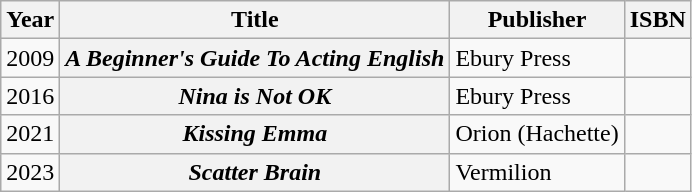<table class="wikitable sortable plainrowheaders">
<tr>
<th scope=row>Year</th>
<th scope=row>Title</th>
<th scope=row>Publisher</th>
<th scope=row>ISBN</th>
</tr>
<tr>
<td>2009</td>
<th scope=row><em>A Beginner's Guide To Acting English</em></th>
<td>Ebury Press</td>
<td></td>
</tr>
<tr>
<td>2016</td>
<th scope=row><em>Nina is Not OK</em></th>
<td>Ebury Press</td>
<td></td>
</tr>
<tr>
<td>2021</td>
<th scope=row><em>Kissing Emma</em></th>
<td>Orion (Hachette)</td>
<td></td>
</tr>
<tr>
<td>2023</td>
<th scope=row><em>Scatter Brain</em></th>
<td>Vermilion</td>
<td></td>
</tr>
</table>
